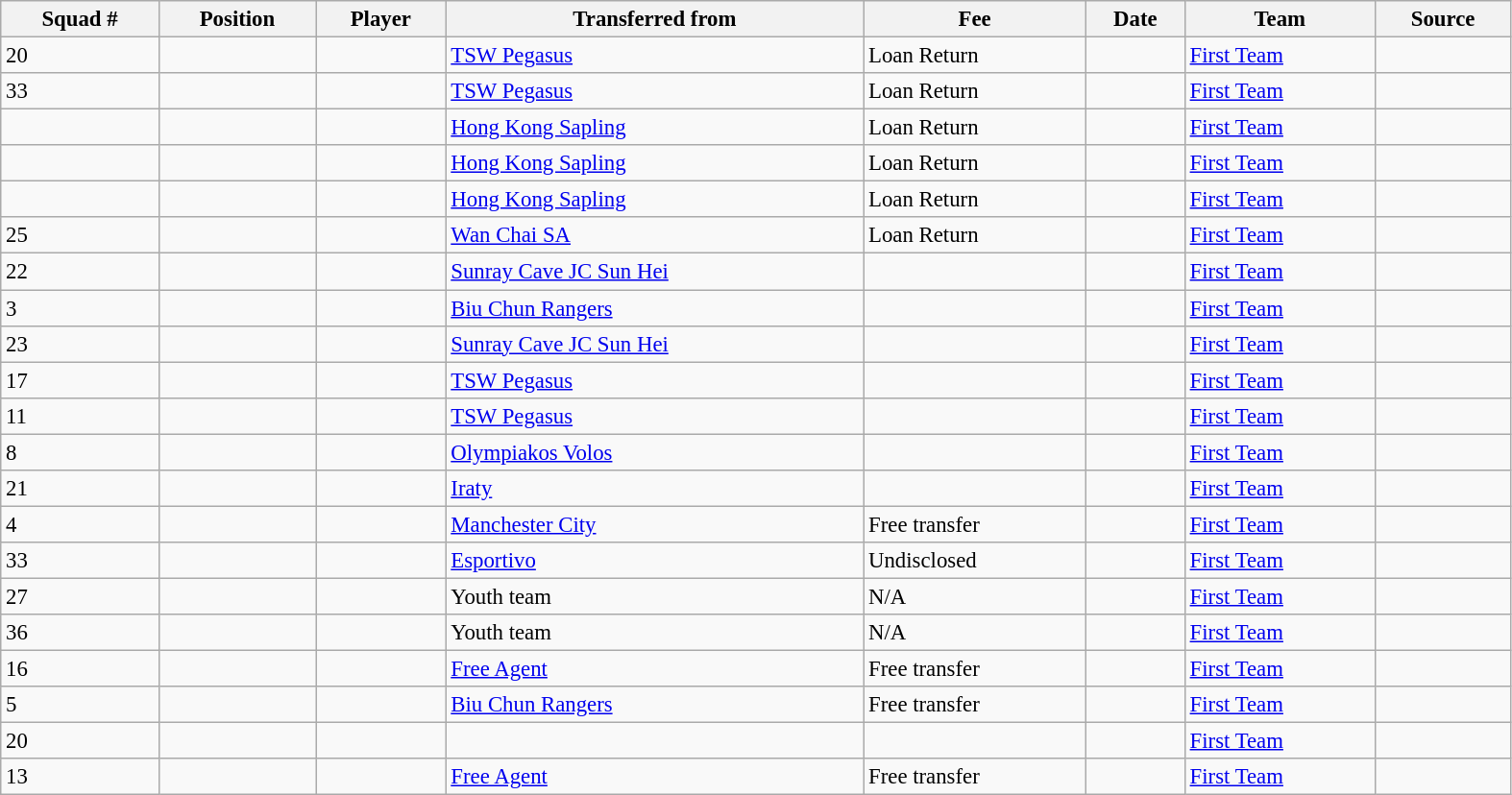<table width=83% class="wikitable sortable" style="text-align:center; font-size:95%; text-align:left">
<tr>
<th>Squad #</th>
<th>Position</th>
<th>Player</th>
<th>Transferred from</th>
<th>Fee</th>
<th>Date</th>
<th>Team</th>
<th>Source</th>
</tr>
<tr>
<td>20</td>
<td></td>
<td></td>
<td><a href='#'>TSW Pegasus</a></td>
<td>Loan Return</td>
<td></td>
<td><a href='#'>First Team</a></td>
<td></td>
</tr>
<tr>
<td>33</td>
<td></td>
<td></td>
<td><a href='#'>TSW Pegasus</a></td>
<td>Loan Return</td>
<td></td>
<td><a href='#'>First Team</a></td>
<td></td>
</tr>
<tr>
<td></td>
<td></td>
<td></td>
<td><a href='#'>Hong Kong Sapling</a></td>
<td>Loan Return</td>
<td></td>
<td><a href='#'>First Team</a></td>
<td></td>
</tr>
<tr>
<td></td>
<td></td>
<td></td>
<td><a href='#'>Hong Kong Sapling</a></td>
<td>Loan Return</td>
<td></td>
<td><a href='#'>First Team</a></td>
<td></td>
</tr>
<tr>
<td></td>
<td></td>
<td></td>
<td><a href='#'>Hong Kong Sapling</a></td>
<td>Loan Return</td>
<td></td>
<td><a href='#'>First Team</a></td>
<td></td>
</tr>
<tr>
<td>25</td>
<td></td>
<td></td>
<td><a href='#'>Wan Chai SA</a></td>
<td>Loan Return</td>
<td></td>
<td><a href='#'>First Team</a></td>
<td></td>
</tr>
<tr>
<td>22</td>
<td></td>
<td></td>
<td><a href='#'>Sunray Cave JC Sun Hei</a></td>
<td></td>
<td></td>
<td><a href='#'>First Team</a></td>
<td></td>
</tr>
<tr>
<td>3</td>
<td></td>
<td></td>
<td><a href='#'>Biu Chun Rangers</a></td>
<td></td>
<td></td>
<td><a href='#'>First Team</a></td>
<td></td>
</tr>
<tr>
<td>23</td>
<td></td>
<td></td>
<td><a href='#'>Sunray Cave JC Sun Hei</a></td>
<td></td>
<td></td>
<td><a href='#'>First Team</a></td>
<td></td>
</tr>
<tr>
<td>17</td>
<td></td>
<td></td>
<td><a href='#'>TSW Pegasus</a></td>
<td></td>
<td></td>
<td><a href='#'>First Team</a></td>
<td></td>
</tr>
<tr>
<td>11</td>
<td></td>
<td></td>
<td><a href='#'>TSW Pegasus</a></td>
<td></td>
<td></td>
<td><a href='#'>First Team</a></td>
<td></td>
</tr>
<tr>
<td>8</td>
<td></td>
<td></td>
<td><a href='#'>Olympiakos Volos</a></td>
<td></td>
<td></td>
<td><a href='#'>First Team</a></td>
<td></td>
</tr>
<tr>
<td>21</td>
<td></td>
<td></td>
<td><a href='#'>Iraty</a></td>
<td></td>
<td></td>
<td><a href='#'>First Team</a></td>
<td></td>
</tr>
<tr>
<td>4</td>
<td></td>
<td></td>
<td><a href='#'>Manchester City</a></td>
<td>Free transfer</td>
<td></td>
<td><a href='#'>First Team</a></td>
<td></td>
</tr>
<tr>
<td>33</td>
<td></td>
<td></td>
<td><a href='#'>Esportivo</a></td>
<td>Undisclosed</td>
<td></td>
<td><a href='#'>First Team</a></td>
<td></td>
</tr>
<tr>
<td>27</td>
<td></td>
<td></td>
<td>Youth team</td>
<td>N/A</td>
<td></td>
<td><a href='#'>First Team</a></td>
<td></td>
</tr>
<tr>
<td>36</td>
<td></td>
<td></td>
<td>Youth team</td>
<td>N/A</td>
<td></td>
<td><a href='#'>First Team</a></td>
<td></td>
</tr>
<tr>
<td>16</td>
<td></td>
<td></td>
<td><a href='#'>Free Agent</a></td>
<td>Free transfer</td>
<td></td>
<td><a href='#'>First Team</a></td>
<td></td>
</tr>
<tr>
<td>5</td>
<td></td>
<td></td>
<td><a href='#'>Biu Chun Rangers</a></td>
<td>Free transfer</td>
<td></td>
<td><a href='#'>First Team</a></td>
<td></td>
</tr>
<tr>
<td>20</td>
<td></td>
<td></td>
<td></td>
<td></td>
<td></td>
<td><a href='#'>First Team</a></td>
<td></td>
</tr>
<tr>
<td>13</td>
<td></td>
<td></td>
<td><a href='#'>Free Agent</a></td>
<td>Free transfer</td>
<td></td>
<td><a href='#'>First Team</a></td>
<td></td>
</tr>
</table>
